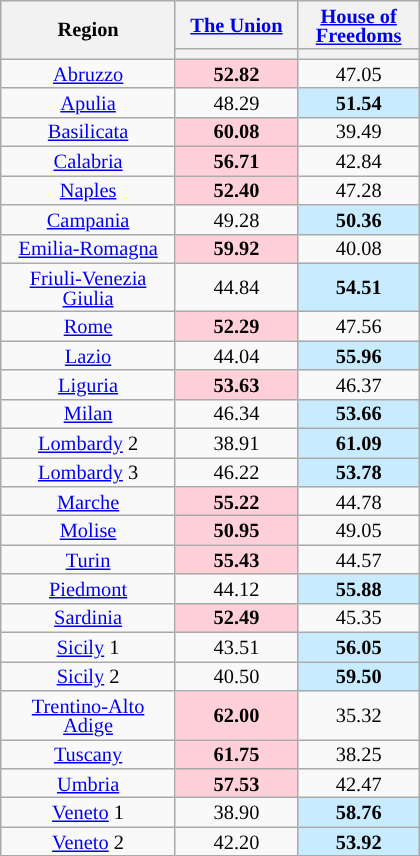<table class="wikitable" style="text-align:center; font-size:85%; line-height:13px">
<tr style="height:30px; background-color:#E9E9E9">
<th style="width:110px;" rowspan="2">Region</th>
<th style="width:75px;"><a href='#'>The Union</a></th>
<th style="width:75px;"><a href='#'>House of Freedoms</a></th>
</tr>
<tr>
<th style="background:"></th>
<th style="background:"></th>
</tr>
<tr>
<td><a href='#'>Abruzzo</a></td>
<td style="background:#FFD0D7"><strong>52.82</strong></td>
<td>47.05</td>
</tr>
<tr>
<td><a href='#'>Apulia</a></td>
<td>48.29</td>
<td style="background:#C8EBFF"><strong>51.54</strong></td>
</tr>
<tr>
<td><a href='#'>Basilicata</a></td>
<td style="background:#FFD0D7"><strong>60.08</strong></td>
<td>39.49</td>
</tr>
<tr>
<td><a href='#'>Calabria</a></td>
<td style="background:#FFD0D7"><strong>56.71</strong></td>
<td>42.84</td>
</tr>
<tr>
<td><a href='#'>Naples</a></td>
<td style="background:#FFD0D7"><strong>52.40</strong></td>
<td>47.28</td>
</tr>
<tr>
<td><a href='#'>Campania</a></td>
<td>49.28</td>
<td style="background:#C8EBFF"><strong>50.36</strong></td>
</tr>
<tr>
<td><a href='#'>Emilia-Romagna</a></td>
<td style="background:#FFD0D7"><strong>59.92</strong></td>
<td>40.08</td>
</tr>
<tr>
<td><a href='#'>Friuli-Venezia Giulia</a></td>
<td>44.84</td>
<td style="background:#C8EBFF"><strong>54.51</strong></td>
</tr>
<tr>
<td><a href='#'>Rome</a></td>
<td style="background:#FFD0D7"><strong>52.29</strong></td>
<td>47.56</td>
</tr>
<tr>
<td><a href='#'>Lazio</a></td>
<td>44.04</td>
<td style="background:#C8EBFF"><strong>55.96</strong></td>
</tr>
<tr>
<td><a href='#'>Liguria</a></td>
<td style="background:#FFD0D7"><strong>53.63</strong></td>
<td>46.37</td>
</tr>
<tr>
<td><a href='#'>Milan</a></td>
<td>46.34</td>
<td style="background:#C8EBFF"><strong>53.66</strong></td>
</tr>
<tr>
<td><a href='#'>Lombardy</a> 2</td>
<td>38.91</td>
<td style="background:#C8EBFF"><strong>61.09</strong></td>
</tr>
<tr>
<td><a href='#'>Lombardy</a> 3</td>
<td>46.22</td>
<td style="background:#C8EBFF"><strong>53.78</strong></td>
</tr>
<tr>
<td><a href='#'>Marche</a></td>
<td style="background:#FFD0D7"><strong>55.22</strong></td>
<td>44.78</td>
</tr>
<tr>
<td><a href='#'>Molise</a></td>
<td style="background:#FFD0D7"><strong>50.95</strong></td>
<td>49.05</td>
</tr>
<tr>
<td><a href='#'>Turin</a></td>
<td style="background:#FFD0D7"><strong>55.43</strong></td>
<td>44.57</td>
</tr>
<tr>
<td><a href='#'>Piedmont</a></td>
<td>44.12</td>
<td style="background:#C8EBFF"><strong>55.88</strong></td>
</tr>
<tr>
<td><a href='#'>Sardinia</a></td>
<td style="background:#FFD0D7"><strong>52.49</strong></td>
<td>45.35</td>
</tr>
<tr>
<td><a href='#'>Sicily</a> 1</td>
<td>43.51</td>
<td style="background:#C8EBFF"><strong>56.05</strong></td>
</tr>
<tr>
<td><a href='#'>Sicily</a> 2</td>
<td>40.50</td>
<td style="background:#C8EBFF"><strong>59.50</strong></td>
</tr>
<tr>
<td><a href='#'>Trentino-Alto Adige</a></td>
<td style="background:#FFD0D7"><strong>62.00</strong></td>
<td>35.32</td>
</tr>
<tr>
<td><a href='#'>Tuscany</a></td>
<td style="background:#FFD0D7"><strong>61.75</strong></td>
<td>38.25</td>
</tr>
<tr>
<td><a href='#'>Umbria</a></td>
<td style="background:#FFD0D7"><strong>57.53</strong></td>
<td>42.47</td>
</tr>
<tr>
<td><a href='#'>Veneto</a> 1</td>
<td>38.90</td>
<td style="background:#C8EBFF"><strong>58.76</strong></td>
</tr>
<tr>
<td><a href='#'>Veneto</a> 2</td>
<td>42.20</td>
<td style="background:#C8EBFF"><strong>53.92</strong></td>
</tr>
</table>
